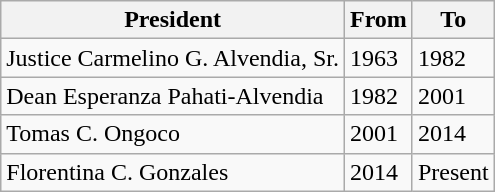<table class="wikitable">
<tr>
<th>President</th>
<th>From</th>
<th>To</th>
</tr>
<tr>
<td>Justice Carmelino G. Alvendia, Sr.</td>
<td>1963</td>
<td>1982</td>
</tr>
<tr>
<td>Dean Esperanza Pahati-Alvendia</td>
<td>1982</td>
<td>2001</td>
</tr>
<tr>
<td>Tomas C. Ongoco</td>
<td>2001</td>
<td>2014</td>
</tr>
<tr>
<td>Florentina C. Gonzales</td>
<td>2014</td>
<td>Present</td>
</tr>
</table>
